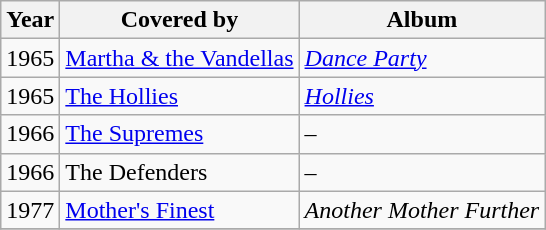<table class="wikitable">
<tr>
<th>Year</th>
<th>Covered by</th>
<th>Album</th>
</tr>
<tr>
<td>1965</td>
<td><a href='#'>Martha & the Vandellas</a></td>
<td><em><a href='#'>Dance Party</a></em></td>
</tr>
<tr>
<td>1965</td>
<td><a href='#'>The Hollies</a></td>
<td><em><a href='#'>Hollies</a></em></td>
</tr>
<tr>
<td>1966</td>
<td><a href='#'>The Supremes</a></td>
<td>–</td>
</tr>
<tr>
<td>1966</td>
<td>The Defenders</td>
<td>–</td>
</tr>
<tr>
<td>1977</td>
<td><a href='#'>Mother's Finest</a></td>
<td><em>Another Mother Further</em></td>
</tr>
<tr>
</tr>
</table>
